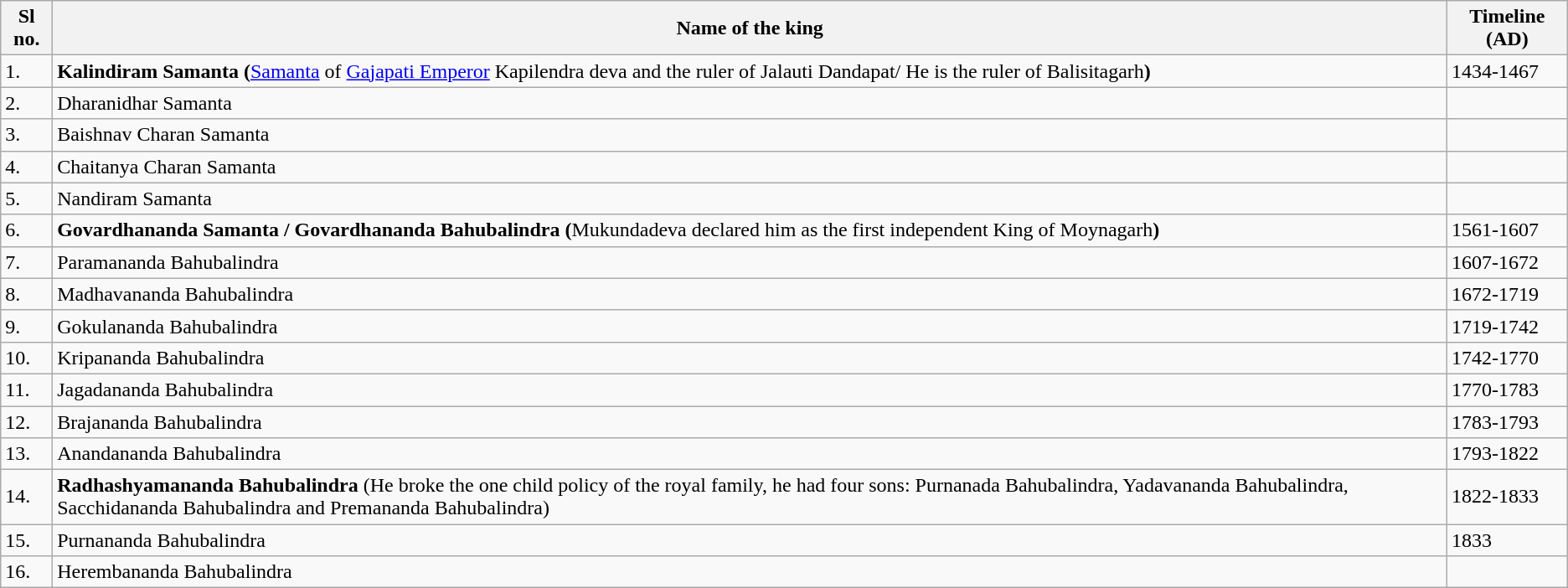<table class="wikitable">
<tr>
<th>Sl no.</th>
<th>Name of the king</th>
<th>Timeline (AD)</th>
</tr>
<tr>
<td>1.</td>
<td><strong>Kalindiram Samanta (</strong><a href='#'>Samanta</a> of <a href='#'>Gajapati Emperor</a> Kapilendra deva and the ruler of Jalauti Dandapat/ He is the ruler of Balisitagarh<strong>)</strong></td>
<td>1434-1467</td>
</tr>
<tr>
<td>2.</td>
<td>Dharanidhar Samanta</td>
<td></td>
</tr>
<tr>
<td>3.</td>
<td>Baishnav Charan Samanta</td>
<td></td>
</tr>
<tr>
<td>4.</td>
<td>Chaitanya Charan Samanta</td>
<td></td>
</tr>
<tr>
<td>5.</td>
<td>Nandiram Samanta</td>
<td></td>
</tr>
<tr>
<td>6.</td>
<td><strong>Govardhananda Samanta / Govardhananda Bahubalindra (</strong>Mukundadeva declared him as the first independent King of Moynagarh<strong>)</strong></td>
<td>1561-1607</td>
</tr>
<tr>
<td>7.</td>
<td>Paramananda Bahubalindra</td>
<td>1607-1672</td>
</tr>
<tr>
<td>8.</td>
<td>Madhavananda Bahubalindra</td>
<td>1672-1719</td>
</tr>
<tr>
<td>9.</td>
<td>Gokulananda Bahubalindra</td>
<td>1719-1742</td>
</tr>
<tr>
<td>10.</td>
<td>Kripananda Bahubalindra</td>
<td>1742-1770</td>
</tr>
<tr>
<td>11.</td>
<td>Jagadananda Bahubalindra</td>
<td>1770-1783</td>
</tr>
<tr>
<td>12.</td>
<td>Brajananda Bahubalindra</td>
<td>1783-1793</td>
</tr>
<tr>
<td>13.</td>
<td>Anandananda Bahubalindra</td>
<td>1793-1822</td>
</tr>
<tr>
<td>14.</td>
<td><strong>Radhashyamananda Bahubalindra</strong> (He broke the one child policy of the royal family, he had four sons: Purnanada Bahubalindra, Yadavananda Bahubalindra, Sacchidananda Bahubalindra and Premananda Bahubalindra)</td>
<td>1822-1833</td>
</tr>
<tr>
<td>15.</td>
<td>Purnananda Bahubalindra</td>
<td>1833</td>
</tr>
<tr>
<td>16.</td>
<td>Herembananda Bahubalindra</td>
<td></td>
</tr>
</table>
